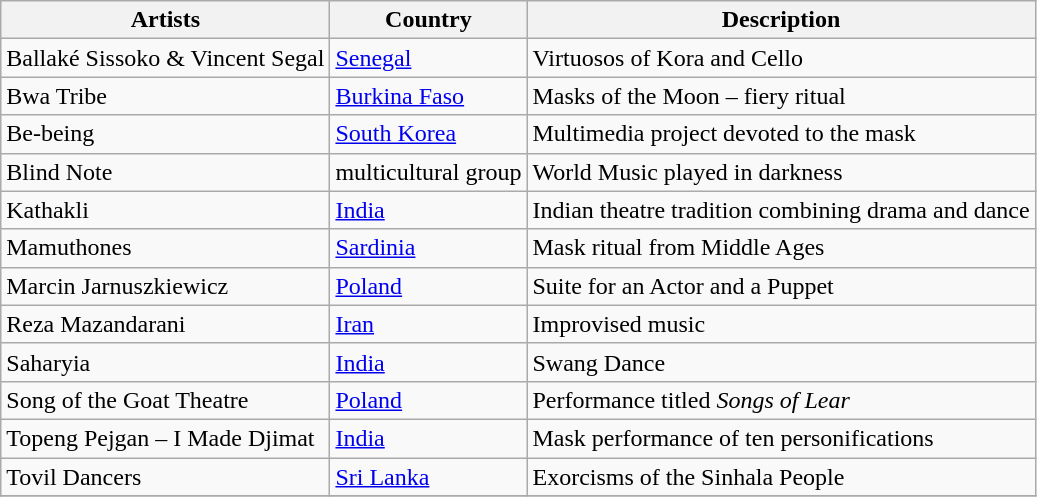<table class="wikitable">
<tr>
<th>Artists</th>
<th>Country</th>
<th>Description</th>
</tr>
<tr>
<td>Ballaké Sissoko & Vincent Segal</td>
<td><a href='#'>Senegal</a></td>
<td>Virtuosos of Kora and Cello</td>
</tr>
<tr>
<td>Bwa Tribe</td>
<td><a href='#'>Burkina Faso</a></td>
<td>Masks of the Moon – fiery ritual</td>
</tr>
<tr>
<td>Be-being</td>
<td><a href='#'>South Korea</a></td>
<td>Multimedia project devoted to the mask</td>
</tr>
<tr>
<td>Blind Note</td>
<td>multicultural group</td>
<td>World Music played in darkness</td>
</tr>
<tr>
<td>Kathakli</td>
<td><a href='#'>India</a></td>
<td>Indian theatre tradition combining drama and dance</td>
</tr>
<tr>
<td>Mamuthones</td>
<td><a href='#'>Sardinia</a></td>
<td>Mask ritual from Middle Ages</td>
</tr>
<tr>
<td>Marcin Jarnuszkiewicz</td>
<td><a href='#'>Poland</a></td>
<td>Suite for an Actor and a Puppet</td>
</tr>
<tr>
<td>Reza Mazandarani</td>
<td><a href='#'>Iran</a></td>
<td>Improvised music</td>
</tr>
<tr>
<td>Saharyia</td>
<td><a href='#'>India</a></td>
<td>Swang Dance</td>
</tr>
<tr>
<td>Song of the Goat Theatre</td>
<td><a href='#'>Poland</a></td>
<td>Performance titled <em>Songs of Lear</em></td>
</tr>
<tr>
<td>Topeng Pejgan – I Made Djimat</td>
<td><a href='#'>India</a></td>
<td>Mask performance of ten personifications</td>
</tr>
<tr>
<td>Tovil Dancers</td>
<td><a href='#'>Sri Lanka</a></td>
<td>Exorcisms of the Sinhala People</td>
</tr>
<tr>
</tr>
</table>
